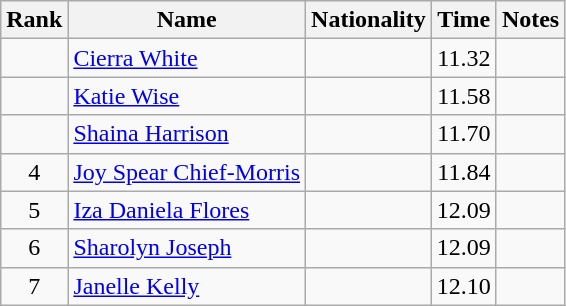<table class="wikitable sortable" style="text-align:center">
<tr>
<th>Rank</th>
<th>Name</th>
<th>Nationality</th>
<th>Time</th>
<th>Notes</th>
</tr>
<tr>
<td></td>
<td align=left><a href='#'>Cierra White</a></td>
<td align=left></td>
<td>11.32</td>
<td></td>
</tr>
<tr>
<td></td>
<td align=left><a href='#'>Katie Wise</a></td>
<td align=left></td>
<td>11.58</td>
<td></td>
</tr>
<tr>
<td></td>
<td align=left><a href='#'>Shaina Harrison</a></td>
<td align=left></td>
<td>11.70</td>
<td></td>
</tr>
<tr>
<td>4</td>
<td align=left><a href='#'>Joy Spear Chief-Morris</a></td>
<td align=left></td>
<td>11.84</td>
<td></td>
</tr>
<tr>
<td>5</td>
<td align=left><a href='#'>Iza Daniela Flores</a></td>
<td align=left></td>
<td>12.09</td>
<td></td>
</tr>
<tr>
<td>6</td>
<td align=left><a href='#'>Sharolyn Joseph</a></td>
<td align=left></td>
<td>12.09</td>
<td></td>
</tr>
<tr>
<td>7</td>
<td align=left><a href='#'>Janelle Kelly</a></td>
<td align=left></td>
<td>12.10</td>
<td></td>
</tr>
</table>
